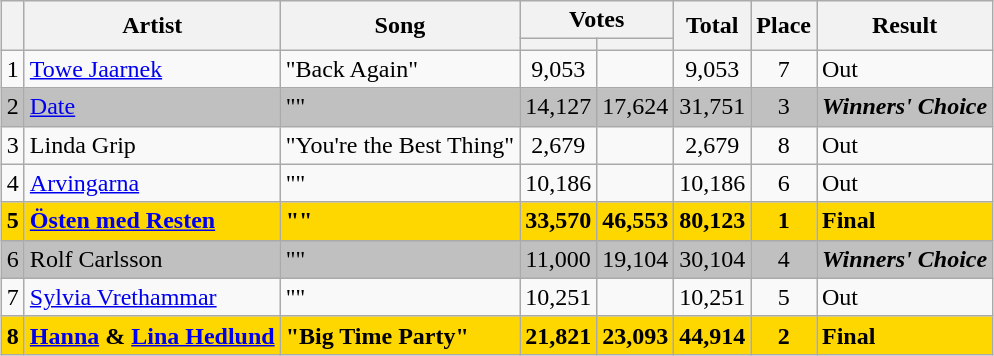<table class="sortable wikitable" style="margin: 1em auto 1em auto; text-align:center;">
<tr>
<th rowspan="2"></th>
<th rowspan="2">Artist</th>
<th rowspan="2">Song</th>
<th colspan="2">Votes</th>
<th rowspan="2">Total</th>
<th rowspan="2">Place</th>
<th rowspan="2" class="unsortable">Result</th>
</tr>
<tr>
<th></th>
<th></th>
</tr>
<tr>
<td>1</td>
<td align="left"><a href='#'>Towe Jaarnek</a></td>
<td align="left">"Back Again"</td>
<td>9,053</td>
<td></td>
<td>9,053</td>
<td>7</td>
<td align="left">Out</td>
</tr>
<tr style="background:silver;">
<td>2</td>
<td align="left"><a href='#'>Date</a></td>
<td align="left">""</td>
<td>14,127</td>
<td>17,624</td>
<td>31,751</td>
<td>3</td>
<td align="left"><strong><em>Winners' Choice</em></strong></td>
</tr>
<tr>
<td>3</td>
<td align="left">Linda Grip</td>
<td align="left">"You're the Best Thing"</td>
<td>2,679</td>
<td></td>
<td>2,679</td>
<td>8</td>
<td align="left">Out</td>
</tr>
<tr>
<td>4</td>
<td align="left"><a href='#'>Arvingarna</a></td>
<td align="left">""</td>
<td>10,186</td>
<td></td>
<td>10,186</td>
<td>6</td>
<td align="left">Out</td>
</tr>
<tr style="background:gold;">
<td><strong>5</strong></td>
<td align="left"><strong><a href='#'>Östen med Resten</a></strong></td>
<td align="left"><strong>""</strong></td>
<td><strong>33,570</strong></td>
<td><strong>46,553</strong></td>
<td><strong>80,123</strong></td>
<td><strong>1</strong></td>
<td align="left"><strong>Final</strong></td>
</tr>
<tr style="background:silver;">
<td>6</td>
<td align="left">Rolf Carlsson</td>
<td align="left">""</td>
<td>11,000</td>
<td>19,104</td>
<td>30,104</td>
<td>4</td>
<td align="left"><strong><em>Winners' Choice</em></strong></td>
</tr>
<tr>
<td>7</td>
<td align="left"><a href='#'>Sylvia Vrethammar</a></td>
<td align="left">""</td>
<td>10,251</td>
<td></td>
<td>10,251</td>
<td>5</td>
<td align="left">Out</td>
</tr>
<tr style="background:gold;">
<td><strong>8</strong></td>
<td align="left"><strong><a href='#'>Hanna</a> & <a href='#'>Lina Hedlund</a></strong></td>
<td align="left"><strong>"Big Time Party"</strong></td>
<td><strong>21,821</strong></td>
<td><strong>23,093</strong></td>
<td><strong>44,914</strong></td>
<td><strong>2</strong></td>
<td align="left"><strong>Final</strong></td>
</tr>
</table>
